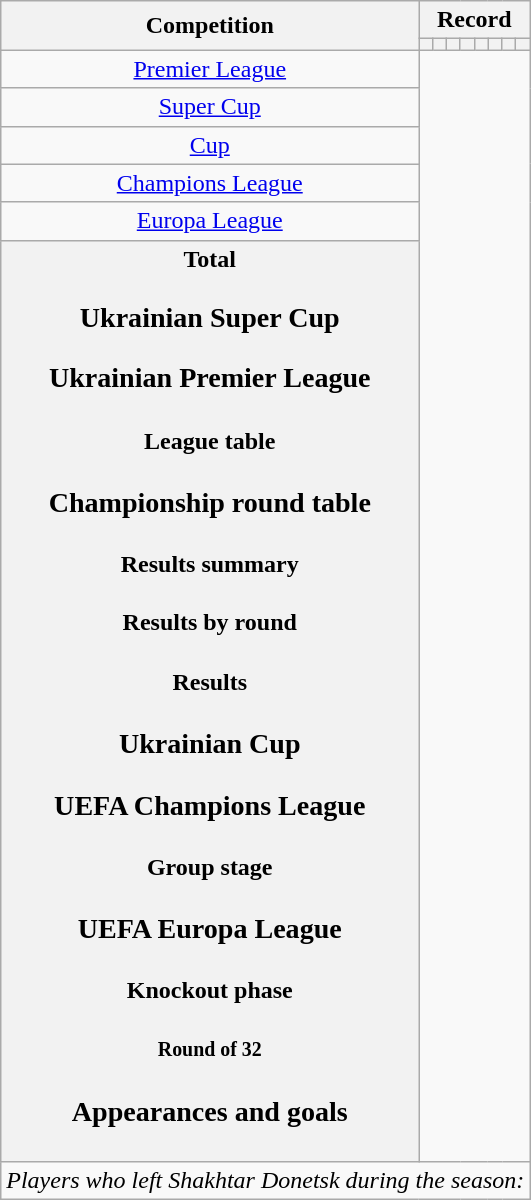<table class="wikitable" style="text-align: center">
<tr>
<th rowspan=2>Competition</th>
<th colspan=8>Record</th>
</tr>
<tr>
<th></th>
<th></th>
<th></th>
<th></th>
<th></th>
<th></th>
<th></th>
<th></th>
</tr>
<tr>
<td><a href='#'>Premier League</a><br></td>
</tr>
<tr>
<td><a href='#'>Super Cup</a><br></td>
</tr>
<tr>
<td><a href='#'>Cup</a><br></td>
</tr>
<tr>
<td><a href='#'>Champions League</a><br></td>
</tr>
<tr>
<td><a href='#'>Europa League</a><br></td>
</tr>
<tr>
<th>Total<br>
<h3>Ukrainian Super Cup</h3>
<h3>Ukrainian Premier League</h3><h4>League table</h4><h3>Championship round table</h3><h4>Results summary</h4><h4>Results by round</h4><h4>Results</h4>






























<h3>Ukrainian Cup</h3>



<h3>UEFA Champions League</h3><h4>Group stage</h4>






<h3>UEFA Europa League</h3><h4>Knockout phase</h4><h5>Round of 32</h5>
<h3>Appearances and goals</h3>





























</th>
</tr>
<tr>
<td colspan="14"><em>Players who left Shakhtar Donetsk during the season:</em><br>

</td>
</tr>
</table>
